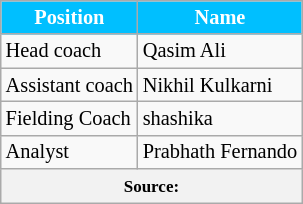<table class="wikitable" style="font-size:85%;">
<tr>
<th style="background:deepskyblue; color:white; text-align:center;">Position</th>
<th style="background:deepskyblue; color:white; text-align:center;">Name</th>
</tr>
<tr>
<td>Head coach</td>
<td> Qasim Ali</td>
</tr>
<tr>
<td>Assistant coach</td>
<td> Nikhil Kulkarni</td>
</tr>
<tr>
<td>Fielding Coach</td>
<td> shashika</td>
</tr>
<tr>
<td>Analyst</td>
<td> Prabhath Fernando</td>
</tr>
<tr>
<th colspan="10" style="text-align: center;"><small>Source:</small></th>
</tr>
</table>
